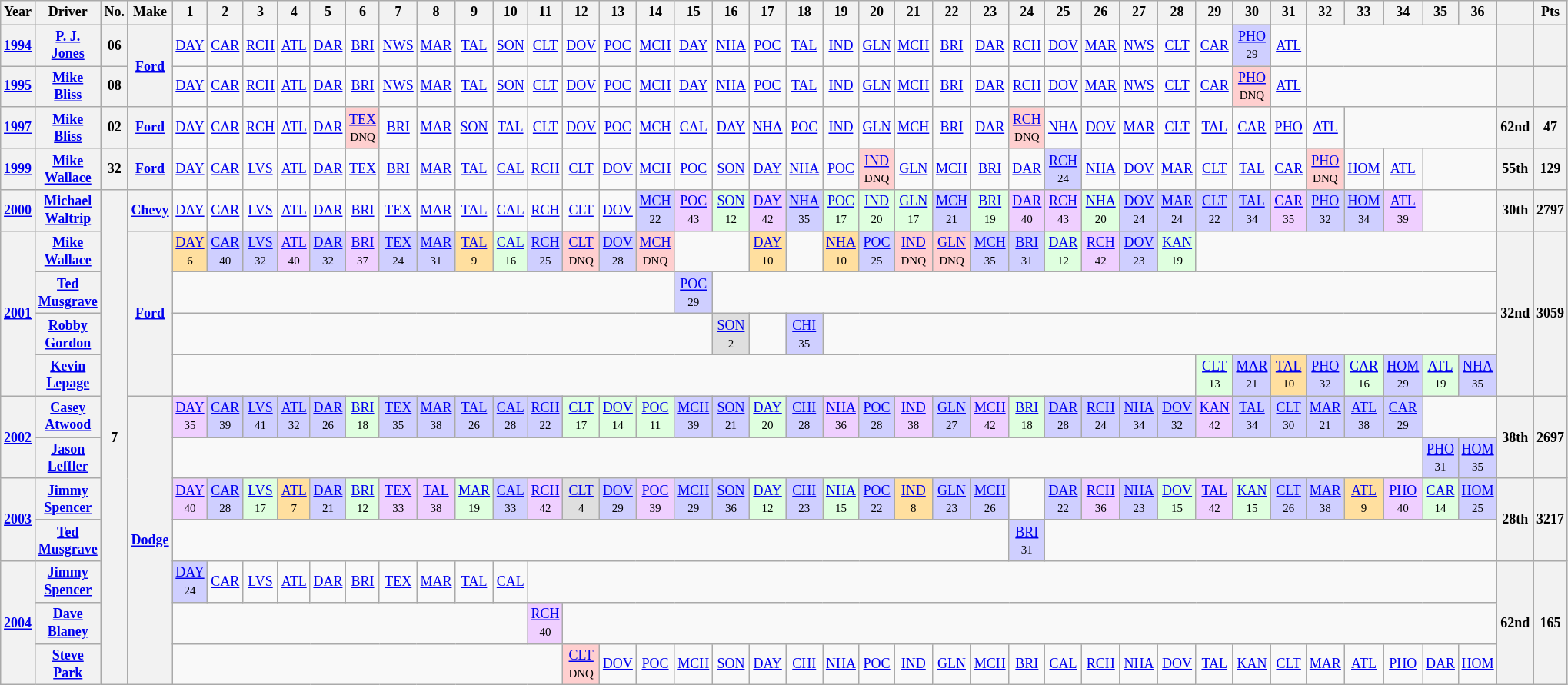<table class="wikitable" style="text-align:center; font-size:75%">
<tr>
<th>Year</th>
<th>Driver</th>
<th>No.</th>
<th>Make</th>
<th>1</th>
<th>2</th>
<th>3</th>
<th>4</th>
<th>5</th>
<th>6</th>
<th>7</th>
<th>8</th>
<th>9</th>
<th>10</th>
<th>11</th>
<th>12</th>
<th>13</th>
<th>14</th>
<th>15</th>
<th>16</th>
<th>17</th>
<th>18</th>
<th>19</th>
<th>20</th>
<th>21</th>
<th>22</th>
<th>23</th>
<th>24</th>
<th>25</th>
<th>26</th>
<th>27</th>
<th>28</th>
<th>29</th>
<th>30</th>
<th>31</th>
<th>32</th>
<th>33</th>
<th>34</th>
<th>35</th>
<th>36</th>
<th></th>
<th>Pts</th>
</tr>
<tr>
<th><a href='#'>1994</a></th>
<th><a href='#'>P. J. Jones</a></th>
<th>06</th>
<th rowspan=2><a href='#'>Ford</a></th>
<td><a href='#'>DAY</a></td>
<td><a href='#'>CAR</a></td>
<td><a href='#'>RCH</a></td>
<td><a href='#'>ATL</a></td>
<td><a href='#'>DAR</a></td>
<td><a href='#'>BRI</a></td>
<td><a href='#'>NWS</a></td>
<td><a href='#'>MAR</a></td>
<td><a href='#'>TAL</a></td>
<td><a href='#'>SON</a></td>
<td><a href='#'>CLT</a></td>
<td><a href='#'>DOV</a></td>
<td><a href='#'>POC</a></td>
<td><a href='#'>MCH</a></td>
<td><a href='#'>DAY</a></td>
<td><a href='#'>NHA</a></td>
<td><a href='#'>POC</a></td>
<td><a href='#'>TAL</a></td>
<td><a href='#'>IND</a></td>
<td><a href='#'>GLN</a></td>
<td><a href='#'>MCH</a></td>
<td><a href='#'>BRI</a></td>
<td><a href='#'>DAR</a></td>
<td><a href='#'>RCH</a></td>
<td><a href='#'>DOV</a></td>
<td><a href='#'>MAR</a></td>
<td><a href='#'>NWS</a></td>
<td><a href='#'>CLT</a></td>
<td><a href='#'>CAR</a></td>
<td style="background:#cfcfff;"><a href='#'>PHO</a><br><small>29</small></td>
<td><a href='#'>ATL</a></td>
<td colspan=5></td>
<th></th>
<th></th>
</tr>
<tr>
<th><a href='#'>1995</a></th>
<th><a href='#'>Mike Bliss</a></th>
<th>08</th>
<td><a href='#'>DAY</a></td>
<td><a href='#'>CAR</a></td>
<td><a href='#'>RCH</a></td>
<td><a href='#'>ATL</a></td>
<td><a href='#'>DAR</a></td>
<td><a href='#'>BRI</a></td>
<td><a href='#'>NWS</a></td>
<td><a href='#'>MAR</a></td>
<td><a href='#'>TAL</a></td>
<td><a href='#'>SON</a></td>
<td><a href='#'>CLT</a></td>
<td><a href='#'>DOV</a></td>
<td><a href='#'>POC</a></td>
<td><a href='#'>MCH</a></td>
<td><a href='#'>DAY</a></td>
<td><a href='#'>NHA</a></td>
<td><a href='#'>POC</a></td>
<td><a href='#'>TAL</a></td>
<td><a href='#'>IND</a></td>
<td><a href='#'>GLN</a></td>
<td><a href='#'>MCH</a></td>
<td><a href='#'>BRI</a></td>
<td><a href='#'>DAR</a></td>
<td><a href='#'>RCH</a></td>
<td><a href='#'>DOV</a></td>
<td><a href='#'>MAR</a></td>
<td><a href='#'>NWS</a></td>
<td><a href='#'>CLT</a></td>
<td><a href='#'>CAR</a></td>
<td style="background:#FFCFCF;"><a href='#'>PHO</a><br><small>DNQ</small></td>
<td><a href='#'>ATL</a></td>
<td colspan=5></td>
<th></th>
<th></th>
</tr>
<tr>
<th><a href='#'>1997</a></th>
<th><a href='#'>Mike Bliss</a></th>
<th>02</th>
<th><a href='#'>Ford</a></th>
<td><a href='#'>DAY</a></td>
<td><a href='#'>CAR</a></td>
<td><a href='#'>RCH</a></td>
<td><a href='#'>ATL</a></td>
<td><a href='#'>DAR</a></td>
<td style="background:#FFCFCF;"><a href='#'>TEX</a><br><small>DNQ</small></td>
<td><a href='#'>BRI</a></td>
<td><a href='#'>MAR</a></td>
<td><a href='#'>SON</a></td>
<td><a href='#'>TAL</a></td>
<td><a href='#'>CLT</a></td>
<td><a href='#'>DOV</a></td>
<td><a href='#'>POC</a></td>
<td><a href='#'>MCH</a></td>
<td><a href='#'>CAL</a></td>
<td><a href='#'>DAY</a></td>
<td><a href='#'>NHA</a></td>
<td><a href='#'>POC</a></td>
<td><a href='#'>IND</a></td>
<td><a href='#'>GLN</a></td>
<td><a href='#'>MCH</a></td>
<td><a href='#'>BRI</a></td>
<td><a href='#'>DAR</a></td>
<td style="background:#FFCFCF;"><a href='#'>RCH</a><br><small>DNQ</small></td>
<td><a href='#'>NHA</a></td>
<td><a href='#'>DOV</a></td>
<td><a href='#'>MAR</a></td>
<td><a href='#'>CLT</a></td>
<td><a href='#'>TAL</a></td>
<td><a href='#'>CAR</a></td>
<td><a href='#'>PHO</a></td>
<td><a href='#'>ATL</a></td>
<td colspan=4></td>
<th>62nd</th>
<th>47</th>
</tr>
<tr>
<th><a href='#'>1999</a></th>
<th><a href='#'>Mike Wallace</a></th>
<th>32</th>
<th><a href='#'>Ford</a></th>
<td><a href='#'>DAY</a></td>
<td><a href='#'>CAR</a></td>
<td><a href='#'>LVS</a></td>
<td><a href='#'>ATL</a></td>
<td><a href='#'>DAR</a></td>
<td><a href='#'>TEX</a></td>
<td><a href='#'>BRI</a></td>
<td><a href='#'>MAR</a></td>
<td><a href='#'>TAL</a></td>
<td><a href='#'>CAL</a></td>
<td><a href='#'>RCH</a></td>
<td><a href='#'>CLT</a></td>
<td><a href='#'>DOV</a></td>
<td><a href='#'>MCH</a></td>
<td><a href='#'>POC</a></td>
<td><a href='#'>SON</a></td>
<td><a href='#'>DAY</a></td>
<td><a href='#'>NHA</a></td>
<td><a href='#'>POC</a></td>
<td style="background:#FFCFCF;"><a href='#'>IND</a><br><small>DNQ</small></td>
<td><a href='#'>GLN</a></td>
<td><a href='#'>MCH</a></td>
<td><a href='#'>BRI</a></td>
<td><a href='#'>DAR</a></td>
<td style="background:#CFCFFF;"><a href='#'>RCH</a><br><small>24</small></td>
<td><a href='#'>NHA</a></td>
<td><a href='#'>DOV</a></td>
<td><a href='#'>MAR</a></td>
<td><a href='#'>CLT</a></td>
<td><a href='#'>TAL</a></td>
<td><a href='#'>CAR</a></td>
<td style="background:#FFCFCF;"><a href='#'>PHO</a><br><small>DNQ</small></td>
<td><a href='#'>HOM</a></td>
<td><a href='#'>ATL</a></td>
<td colspan=2></td>
<th>55th</th>
<th>129</th>
</tr>
<tr>
<th><a href='#'>2000</a></th>
<th><a href='#'>Michael Waltrip</a></th>
<th rowspan=12>7</th>
<th><a href='#'>Chevy</a></th>
<td><a href='#'>DAY</a></td>
<td><a href='#'>CAR</a></td>
<td><a href='#'>LVS</a></td>
<td><a href='#'>ATL</a></td>
<td><a href='#'>DAR</a></td>
<td><a href='#'>BRI</a></td>
<td><a href='#'>TEX</a></td>
<td><a href='#'>MAR</a></td>
<td><a href='#'>TAL</a></td>
<td><a href='#'>CAL</a></td>
<td><a href='#'>RCH</a></td>
<td><a href='#'>CLT</a></td>
<td><a href='#'>DOV</a></td>
<td style="background:#CFCFFF;"><a href='#'>MCH</a><br><small>22</small></td>
<td style="background:#EFCFFF;"><a href='#'>POC</a><br><small>43</small></td>
<td style="background:#DFFFDF;"><a href='#'>SON</a><br><small>12</small></td>
<td style="background:#EFCFFF;"><a href='#'>DAY</a><br><small>42</small></td>
<td style="background:#CFCFFF;"><a href='#'>NHA</a><br><small>35</small></td>
<td style="background:#DFFFDF;"><a href='#'>POC</a><br><small>17</small></td>
<td style="background:#DFFFDF;"><a href='#'>IND</a><br><small>20</small></td>
<td style="background:#DFFFDF;"><a href='#'>GLN</a><br><small>17</small></td>
<td style="background:#CFCFFF;"><a href='#'>MCH</a><br><small>21</small></td>
<td style="background:#DFFFDF;"><a href='#'>BRI</a><br><small>19</small></td>
<td style="background:#EFCFFF;"><a href='#'>DAR</a><br><small>40</small></td>
<td style="background:#EFCFFF;"><a href='#'>RCH</a><br><small>43</small></td>
<td style="background:#DFFFDF;"><a href='#'>NHA</a><br><small>20</small></td>
<td style="background:#CFCFFF;"><a href='#'>DOV</a><br><small>24</small></td>
<td style="background:#CFCFFF;"><a href='#'>MAR</a><br><small>24</small></td>
<td style="background:#CFCFFF;"><a href='#'>CLT</a><br><small>22</small></td>
<td style="background:#CFCFFF;"><a href='#'>TAL</a><br><small>34</small></td>
<td style="background:#EFCFFF;"><a href='#'>CAR</a><br><small>35</small></td>
<td style="background:#CFCFFF;"><a href='#'>PHO</a><br><small>32</small></td>
<td style="background:#CFCFFF;"><a href='#'>HOM</a><br><small>34</small></td>
<td style="background:#EFCFFF;"><a href='#'>ATL</a><br><small>39</small></td>
<td colspan=2></td>
<th>30th</th>
<th>2797</th>
</tr>
<tr>
<th rowspan=4><a href='#'>2001</a></th>
<th><a href='#'>Mike Wallace</a></th>
<th rowspan=4><a href='#'>Ford</a></th>
<td style="background:#FFDF9F;"><a href='#'>DAY</a><br><small>6</small></td>
<td style="background:#CFCFFF;"><a href='#'>CAR</a><br><small>40</small></td>
<td style="background:#CFCFFF;"><a href='#'>LVS</a><br><small>32</small></td>
<td style="background:#EFCFFF;"><a href='#'>ATL</a><br><small>40</small></td>
<td style="background:#CFCFFF;"><a href='#'>DAR</a><br><small>32</small></td>
<td style="background:#EFCFFF;"><a href='#'>BRI</a><br><small>37</small></td>
<td style="background:#CFCFFF;"><a href='#'>TEX</a><br><small>24</small></td>
<td style="background:#CFCFFF;"><a href='#'>MAR</a><br><small>31</small></td>
<td style="background:#FFDF9F;"><a href='#'>TAL</a><br><small>9</small></td>
<td style="background:#DFFFDF;"><a href='#'>CAL</a><br><small>16</small></td>
<td style="background:#CFCFFF;"><a href='#'>RCH</a><br><small>25</small></td>
<td style="background:#FFCFCF;"><a href='#'>CLT</a><br><small>DNQ</small></td>
<td style="background:#CFCFFF;"><a href='#'>DOV</a><br><small>28</small></td>
<td style="background:#FFCFCF;"><a href='#'>MCH</a><br><small>DNQ</small></td>
<td colspan=2></td>
<td style="background:#FFDF9F;"><a href='#'>DAY</a><br><small>10</small></td>
<td colspan=1></td>
<td style="background:#FFDF9F;"><a href='#'>NHA</a><br><small>10</small></td>
<td style="background:#CFCFFF;"><a href='#'>POC</a><br><small>25</small></td>
<td style="background:#FFCFCF;"><a href='#'>IND</a><br><small>DNQ</small></td>
<td style="background:#FFCFCF;"><a href='#'>GLN</a><br><small>DNQ</small></td>
<td style="background:#CFCFFF;"><a href='#'>MCH</a><br><small>35</small></td>
<td style="background:#CFCFFF;"><a href='#'>BRI</a><br><small>31</small></td>
<td style="background:#DFFFDF;"><a href='#'>DAR</a><br><small>12</small></td>
<td style="background:#EFCFFF;"><a href='#'>RCH</a><br><small>42</small></td>
<td style="background:#CFCFFF;"><a href='#'>DOV</a><br><small>23</small></td>
<td style="background:#DFFFDF;"><a href='#'>KAN</a><br><small>19</small></td>
<td colspan=8></td>
<th rowspan=4>32nd</th>
<th rowspan=4>3059</th>
</tr>
<tr>
<th><a href='#'>Ted Musgrave</a></th>
<td colspan=14></td>
<td style="background:#CFCFFF;"><a href='#'>POC</a><br><small>29</small></td>
<td colspan=21></td>
</tr>
<tr>
<th><a href='#'>Robby Gordon</a></th>
<td colspan=15></td>
<td style="background:#DFDFDF;"><a href='#'>SON</a><br><small>2</small></td>
<td colspan=1></td>
<td style="background:#CFCFFF;"><a href='#'>CHI</a><br><small>35</small></td>
<td colspan=18></td>
</tr>
<tr>
<th><a href='#'>Kevin Lepage</a></th>
<td colspan=28></td>
<td style="background:#DFFFDF;"><a href='#'>CLT</a><br><small>13</small></td>
<td style="background:#CFCFFF;"><a href='#'>MAR</a><br><small>21</small></td>
<td style="background:#FFDF9F;"><a href='#'>TAL</a><br><small>10</small></td>
<td style="background:#CFCFFF;"><a href='#'>PHO</a><br><small>32</small></td>
<td style="background:#DFFFDF;"><a href='#'>CAR</a><br><small>16</small></td>
<td style="background:#CFCFFF;"><a href='#'>HOM</a><br><small>29</small></td>
<td style="background:#DFFFDF;"><a href='#'>ATL</a><br><small>19</small></td>
<td style="background:#CFCFFF;"><a href='#'>NHA</a><br><small>35</small></td>
</tr>
<tr>
<th rowspan=2><a href='#'>2002</a></th>
<th><a href='#'>Casey Atwood</a></th>
<th rowspan=7><a href='#'>Dodge</a></th>
<td style="background:#EFCFFF;"><a href='#'>DAY</a><br><small>35</small></td>
<td style="background:#CFCFFF;"><a href='#'>CAR</a><br><small>39</small></td>
<td style="background:#CFCFFF;"><a href='#'>LVS</a><br><small>41</small></td>
<td style="background:#CFCFFF;"><a href='#'>ATL</a><br><small>32</small></td>
<td style="background:#CFCFFF;"><a href='#'>DAR</a><br><small>26</small></td>
<td style="background:#DFFFDF;"><a href='#'>BRI</a><br><small>18</small></td>
<td style="background:#CFCFFF;"><a href='#'>TEX</a><br><small>35</small></td>
<td style="background:#CFCFFF;"><a href='#'>MAR</a><br><small>38</small></td>
<td style="background:#CFCFFF;"><a href='#'>TAL</a><br><small>26</small></td>
<td style="background:#CFCFFF;"><a href='#'>CAL</a><br><small>28</small></td>
<td style="background:#CFCFFF;"><a href='#'>RCH</a><br><small>22</small></td>
<td style="background:#DFFFDF;"><a href='#'>CLT</a><br><small>17</small></td>
<td style="background:#DFFFDF;"><a href='#'>DOV</a><br><small>14</small></td>
<td style="background:#DFFFDF;"><a href='#'>POC</a><br><small>11</small></td>
<td style="background:#CFCFFF;"><a href='#'>MCH</a><br><small>39</small></td>
<td style="background:#CFCFFF;"><a href='#'>SON</a><br><small>21</small></td>
<td style="background:#DFFFDF;"><a href='#'>DAY</a><br><small>20</small></td>
<td style="background:#CFCFFF;"><a href='#'>CHI</a><br><small>28</small></td>
<td style="background:#EFCFFF;"><a href='#'>NHA</a><br><small>36</small></td>
<td style="background:#CFCFFF;"><a href='#'>POC</a><br><small>28</small></td>
<td style="background:#EFCFFF;"><a href='#'>IND</a><br><small>38</small></td>
<td style="background:#CFCFFF;"><a href='#'>GLN</a><br><small>27</small></td>
<td style="background:#EFCFFF;"><a href='#'>MCH</a><br><small>42</small></td>
<td style="background:#DFFFDF;"><a href='#'>BRI</a><br><small>18</small></td>
<td style="background:#CFCFFF;"><a href='#'>DAR</a><br><small>28</small></td>
<td style="background:#CFCFFF;"><a href='#'>RCH</a><br><small>24</small></td>
<td style="background:#CFCFFF;"><a href='#'>NHA</a><br><small>34</small></td>
<td style="background:#CFCFFF;"><a href='#'>DOV</a><br><small>32</small></td>
<td style="background:#EFCFFF;"><a href='#'>KAN</a><br><small>42</small></td>
<td style="background:#CFCFFF;"><a href='#'>TAL</a><br><small>34</small></td>
<td style="background:#CFCFFF;"><a href='#'>CLT</a><br><small>30</small></td>
<td style="background:#CFCFFF;"><a href='#'>MAR</a><br><small>21</small></td>
<td style="background:#CFCFFF;"><a href='#'>ATL</a><br><small>38</small></td>
<td style="background:#CFCFFF;"><a href='#'>CAR</a><br><small>29</small></td>
<td colspan=2></td>
<th rowspan=2>38th</th>
<th rowspan=2>2697</th>
</tr>
<tr>
<th><a href='#'>Jason Leffler</a></th>
<td colspan=34></td>
<td style="background:#CFCFFF;"><a href='#'>PHO</a><br><small>31</small></td>
<td style="background:#CFCFFF;"><a href='#'>HOM</a><br><small>35</small></td>
</tr>
<tr>
<th rowspan=2><a href='#'>2003</a></th>
<th><a href='#'>Jimmy Spencer</a></th>
<td style="background:#EFCFFF;"><a href='#'>DAY</a><br><small>40</small></td>
<td style="background:#CFCFFF;"><a href='#'>CAR</a><br><small>28</small></td>
<td style="background:#DFFFDF;"><a href='#'>LVS</a><br><small>17</small></td>
<td style="background:#FFDF9F;"><a href='#'>ATL</a><br><small>7</small></td>
<td style="background:#CFCFFF;"><a href='#'>DAR</a><br><small>21</small></td>
<td style="background:#DFFFDF;"><a href='#'>BRI</a><br><small>12</small></td>
<td style="background:#EFCFFF;"><a href='#'>TEX</a><br><small>33</small></td>
<td style="background:#EFCFFF;"><a href='#'>TAL</a><br><small>38</small></td>
<td style="background:#DFFFDF;"><a href='#'>MAR</a><br><small>19</small></td>
<td style="background:#CFCFFF;"><a href='#'>CAL</a><br><small>33</small></td>
<td style="background:#EFCFFF;"><a href='#'>RCH</a><br><small>42</small></td>
<td style="background:#DFDFDF;"><a href='#'>CLT</a><br><small>4</small></td>
<td style="background:#CFCFFF;"><a href='#'>DOV</a><br><small>29</small></td>
<td style="background:#EFCFFF;"><a href='#'>POC</a><br><small>39</small></td>
<td style="background:#CFCFFF;"><a href='#'>MCH</a><br><small>29</small></td>
<td style="background:#CFCFFF;"><a href='#'>SON</a><br><small>36</small></td>
<td style="background:#DFFFDF;"><a href='#'>DAY</a><br><small>12</small></td>
<td style="background:#CFCFFF;"><a href='#'>CHI</a><br><small>23</small></td>
<td style="background:#DFFFDF;"><a href='#'>NHA</a><br><small>15</small></td>
<td style="background:#CFCFFF;"><a href='#'>POC</a><br><small>22</small></td>
<td style="background:#FFDF9F;"><a href='#'>IND</a><br><small>8</small></td>
<td style="background:#CFCFFF;"><a href='#'>GLN</a><br><small>23</small></td>
<td style="background:#CFCFFF;"><a href='#'>MCH</a><br><small>26</small></td>
<td colspan=1></td>
<td style="background:#CFCFFF;"><a href='#'>DAR</a><br><small>22</small></td>
<td style="background:#EFCFFF;"><a href='#'>RCH</a><br><small>36</small></td>
<td style="background:#CFCFFF;"><a href='#'>NHA</a><br><small>23</small></td>
<td style="background:#DFFFDF;"><a href='#'>DOV</a><br><small>15</small></td>
<td style="background:#EFCFFF;"><a href='#'>TAL</a><br><small>42</small></td>
<td style="background:#DFFFDF;"><a href='#'>KAN</a><br><small>15</small></td>
<td style="background:#CFCFFF;"><a href='#'>CLT</a><br><small>26</small></td>
<td style="background:#CFCFFF;"><a href='#'>MAR</a><br><small>38</small></td>
<td style="background:#FFDF9F;"><a href='#'>ATL</a><br><small>9</small></td>
<td style="background:#EFCFFF;"><a href='#'>PHO</a><br><small>40</small></td>
<td style="background:#DFFFDF;"><a href='#'>CAR</a><br><small>14</small></td>
<td style="background:#CFCFFF;"><a href='#'>HOM</a><br><small>25</small></td>
<th rowspan=2>28th</th>
<th rowspan=2>3217</th>
</tr>
<tr>
<th><a href='#'>Ted Musgrave</a></th>
<td colspan=23></td>
<td style="background:#CFCFFF;"><a href='#'>BRI</a><br><small>31</small></td>
<td colspan=12></td>
</tr>
<tr>
<th rowspan=3><a href='#'>2004</a></th>
<th><a href='#'>Jimmy Spencer</a></th>
<td style="background:#CFCFFF;"><a href='#'>DAY</a><br><small>24</small></td>
<td><a href='#'>CAR</a></td>
<td><a href='#'>LVS</a></td>
<td><a href='#'>ATL</a></td>
<td><a href='#'>DAR</a></td>
<td><a href='#'>BRI</a></td>
<td><a href='#'>TEX</a></td>
<td><a href='#'>MAR</a></td>
<td><a href='#'>TAL</a></td>
<td><a href='#'>CAL</a></td>
<td colspan=26></td>
<th rowspan=3>62nd</th>
<th rowspan=3>165</th>
</tr>
<tr>
<th><a href='#'>Dave Blaney</a></th>
<td colspan=10></td>
<td style="background:#EFCFFF;"><a href='#'>RCH</a><br><small>40</small></td>
<td colspan=25></td>
</tr>
<tr>
<th><a href='#'>Steve Park</a></th>
<td colspan=11></td>
<td style="background:#FFCFCF;"><a href='#'>CLT</a><br><small>DNQ</small></td>
<td><a href='#'>DOV</a></td>
<td><a href='#'>POC</a></td>
<td><a href='#'>MCH</a></td>
<td><a href='#'>SON</a></td>
<td><a href='#'>DAY</a></td>
<td><a href='#'>CHI</a></td>
<td><a href='#'>NHA</a></td>
<td><a href='#'>POC</a></td>
<td><a href='#'>IND</a></td>
<td><a href='#'>GLN</a></td>
<td><a href='#'>MCH</a></td>
<td><a href='#'>BRI</a></td>
<td><a href='#'>CAL</a></td>
<td><a href='#'>RCH</a></td>
<td><a href='#'>NHA</a></td>
<td><a href='#'>DOV</a></td>
<td><a href='#'>TAL</a></td>
<td><a href='#'>KAN</a></td>
<td><a href='#'>CLT</a></td>
<td><a href='#'>MAR</a></td>
<td><a href='#'>ATL</a></td>
<td><a href='#'>PHO</a></td>
<td><a href='#'>DAR</a></td>
<td><a href='#'>HOM</a></td>
</tr>
</table>
